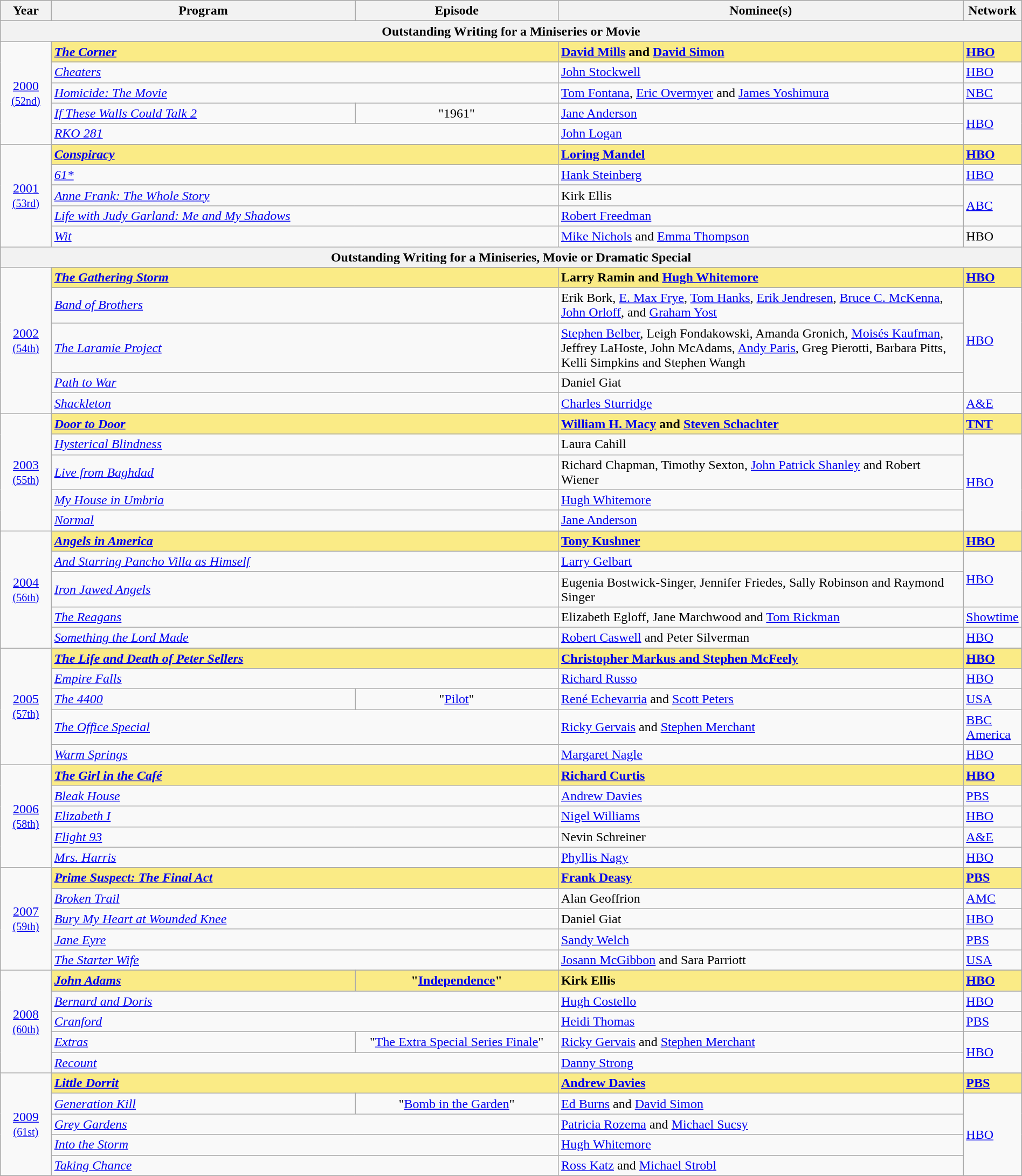<table class="wikitable" style="width:100%">
<tr bgcolor="#bebebe">
<th width="5%">Year</th>
<th width="30%">Program</th>
<th width="20%">Episode</th>
<th width="40%">Nominee(s)</th>
<th width="5%">Network</th>
</tr>
<tr>
<th colspan=5>Outstanding Writing for a Miniseries or Movie</th>
</tr>
<tr>
<td rowspan=6 style="text-align:center"><a href='#'>2000</a><br><small><a href='#'>(52nd)</a></small><br></td>
</tr>
<tr style="background:#FAEB86">
<td colspan=2><strong><em><a href='#'>The Corner</a></em></strong></td>
<td><strong><a href='#'>David Mills</a> and <a href='#'>David Simon</a></strong></td>
<td><strong><a href='#'>HBO</a></strong></td>
</tr>
<tr>
<td colspan=2><em><a href='#'>Cheaters</a></em></td>
<td><a href='#'>John Stockwell</a></td>
<td><a href='#'>HBO</a></td>
</tr>
<tr>
<td colspan=2><em><a href='#'>Homicide: The Movie</a></em></td>
<td><a href='#'>Tom Fontana</a>, <a href='#'>Eric Overmyer</a> and <a href='#'>James Yoshimura</a></td>
<td><a href='#'>NBC</a></td>
</tr>
<tr>
<td><em><a href='#'>If These Walls Could Talk 2</a></em></td>
<td align=center>"1961"</td>
<td><a href='#'>Jane Anderson</a></td>
<td rowspan=2><a href='#'>HBO</a></td>
</tr>
<tr>
<td colspan=2><em><a href='#'>RKO 281</a></em></td>
<td><a href='#'>John Logan</a></td>
</tr>
<tr>
<td rowspan=6 style="text-align:center"><a href='#'>2001</a><br><small><a href='#'>(53rd)</a></small><br></td>
</tr>
<tr style="background:#FAEB86">
<td colspan=2><strong><em><a href='#'>Conspiracy</a></em></strong></td>
<td><strong><a href='#'>Loring Mandel</a></strong></td>
<td><strong><a href='#'>HBO</a></strong></td>
</tr>
<tr>
<td colspan=2><em><a href='#'>61*</a></em></td>
<td><a href='#'>Hank Steinberg</a></td>
<td><a href='#'>HBO</a></td>
</tr>
<tr>
<td colspan=2><em><a href='#'>Anne Frank: The Whole Story</a></em></td>
<td>Kirk Ellis</td>
<td rowspan=2><a href='#'>ABC</a></td>
</tr>
<tr>
<td colspan=2><em><a href='#'>Life with Judy Garland: Me and My Shadows</a></em></td>
<td><a href='#'>Robert Freedman</a></td>
</tr>
<tr>
<td colspan=2><em><a href='#'>Wit</a></em></td>
<td><a href='#'>Mike Nichols</a> and <a href='#'>Emma Thompson</a></td>
<td>HBO</td>
</tr>
<tr>
<th colspan=5>Outstanding Writing for a Miniseries, Movie or Dramatic Special</th>
</tr>
<tr>
<td rowspan=6 style="text-align:center"><a href='#'>2002</a><br><small><a href='#'>(54th)</a></small><br></td>
</tr>
<tr style="background:#FAEB86">
<td colspan=2><strong><em><a href='#'>The Gathering Storm</a></em></strong></td>
<td><strong>Larry Ramin and <a href='#'>Hugh Whitemore</a></strong></td>
<td><strong><a href='#'>HBO</a></strong></td>
</tr>
<tr>
<td colspan=2><em><a href='#'>Band of Brothers</a></em></td>
<td>Erik Bork, <a href='#'>E. Max Frye</a>, <a href='#'>Tom Hanks</a>, <a href='#'>Erik Jendresen</a>, <a href='#'>Bruce C. McKenna</a>, <a href='#'>John Orloff</a>, and <a href='#'>Graham Yost</a></td>
<td rowspan=3><a href='#'>HBO</a></td>
</tr>
<tr>
<td colspan=2><em><a href='#'>The Laramie Project</a></em></td>
<td><a href='#'>Stephen Belber</a>, Leigh Fondakowski, Amanda Gronich, <a href='#'>Moisés Kaufman</a>, Jeffrey LaHoste, John McAdams, <a href='#'>Andy Paris</a>, Greg Pierotti, Barbara Pitts, Kelli Simpkins and Stephen Wangh</td>
</tr>
<tr>
<td colspan=2><em><a href='#'>Path to War</a></em></td>
<td>Daniel Giat</td>
</tr>
<tr>
<td colspan=2><em><a href='#'>Shackleton</a></em></td>
<td><a href='#'>Charles Sturridge</a></td>
<td><a href='#'>A&E</a></td>
</tr>
<tr>
<td rowspan=6 style="text-align:center"><a href='#'>2003</a><br><small><a href='#'>(55th)</a></small><br></td>
</tr>
<tr style="background:#FAEB86">
<td colspan=2><strong><em><a href='#'>Door to Door</a></em></strong></td>
<td><strong><a href='#'>William H. Macy</a> and <a href='#'>Steven Schachter</a></strong></td>
<td><strong><a href='#'>TNT</a></strong></td>
</tr>
<tr>
<td colspan=2><em><a href='#'>Hysterical Blindness</a></em></td>
<td>Laura Cahill</td>
<td rowspan=4><a href='#'>HBO</a></td>
</tr>
<tr>
<td colspan=2><em><a href='#'>Live from Baghdad</a></em></td>
<td>Richard Chapman, Timothy Sexton, <a href='#'>John Patrick Shanley</a> and Robert Wiener</td>
</tr>
<tr>
<td colspan=2><em><a href='#'>My House in Umbria</a></em></td>
<td><a href='#'>Hugh Whitemore</a></td>
</tr>
<tr>
<td colspan=2><em><a href='#'>Normal</a></em></td>
<td><a href='#'>Jane Anderson</a></td>
</tr>
<tr>
<td rowspan=6 style="text-align:center"><a href='#'>2004</a><br><small><a href='#'>(56th)</a></small><br></td>
</tr>
<tr style="background:#FAEB86">
<td colspan=2><strong><em><a href='#'>Angels in America</a></em></strong></td>
<td><strong><a href='#'>Tony Kushner</a></strong></td>
<td><strong><a href='#'>HBO</a></strong></td>
</tr>
<tr>
<td colspan=2><em><a href='#'>And Starring Pancho Villa as Himself</a></em></td>
<td><a href='#'>Larry Gelbart</a></td>
<td rowspan=2><a href='#'>HBO</a></td>
</tr>
<tr>
<td colspan=2><em><a href='#'>Iron Jawed Angels</a></em></td>
<td>Eugenia Bostwick-Singer, Jennifer Friedes, Sally Robinson and Raymond Singer</td>
</tr>
<tr>
<td colspan=2><em><a href='#'>The Reagans</a></em></td>
<td>Elizabeth Egloff, Jane Marchwood and <a href='#'>Tom Rickman</a></td>
<td><a href='#'>Showtime</a></td>
</tr>
<tr>
<td colspan=2><em><a href='#'>Something the Lord Made</a></em></td>
<td><a href='#'>Robert Caswell</a> and Peter Silverman</td>
<td><a href='#'>HBO</a></td>
</tr>
<tr>
<td rowspan=6 style="text-align:center"><a href='#'>2005</a><br><small><a href='#'>(57th)</a></small><br></td>
</tr>
<tr style="background:#FAEB86">
<td colspan=2><strong><em><a href='#'>The Life and Death of Peter Sellers</a></em></strong></td>
<td><strong><a href='#'>Christopher Markus and Stephen McFeely</a></strong></td>
<td><strong><a href='#'>HBO</a></strong></td>
</tr>
<tr>
<td colspan=2><em><a href='#'>Empire Falls</a></em></td>
<td><a href='#'>Richard Russo</a></td>
<td><a href='#'>HBO</a></td>
</tr>
<tr>
<td><em><a href='#'>The 4400</a></em></td>
<td align=center>"<a href='#'>Pilot</a>"</td>
<td><a href='#'>René Echevarria</a> and <a href='#'>Scott Peters</a></td>
<td><a href='#'>USA</a></td>
</tr>
<tr>
<td colspan=2><em><a href='#'>The Office Special</a></em></td>
<td><a href='#'>Ricky Gervais</a> and <a href='#'>Stephen Merchant</a></td>
<td><a href='#'>BBC America</a></td>
</tr>
<tr>
<td colspan=2><em><a href='#'>Warm Springs</a></em></td>
<td><a href='#'>Margaret Nagle</a></td>
<td><a href='#'>HBO</a></td>
</tr>
<tr>
<td rowspan=6 style="text-align:center"><a href='#'>2006</a><br><small><a href='#'>(58th)</a></small><br></td>
</tr>
<tr style="background:#FAEB86">
<td colspan=2><strong><em><a href='#'>The Girl in the Café</a></em></strong></td>
<td><strong><a href='#'>Richard Curtis</a></strong></td>
<td><strong><a href='#'>HBO</a></strong></td>
</tr>
<tr>
<td colspan=2><em><a href='#'>Bleak House</a></em></td>
<td><a href='#'>Andrew Davies</a></td>
<td><a href='#'>PBS</a></td>
</tr>
<tr>
<td colspan=2><em><a href='#'>Elizabeth I</a></em></td>
<td><a href='#'>Nigel Williams</a></td>
<td><a href='#'>HBO</a></td>
</tr>
<tr>
<td colspan=2><em><a href='#'>Flight 93</a></em></td>
<td>Nevin Schreiner</td>
<td><a href='#'>A&E</a></td>
</tr>
<tr>
<td colspan=2><em><a href='#'>Mrs. Harris</a></em></td>
<td><a href='#'>Phyllis Nagy</a></td>
<td><a href='#'>HBO</a></td>
</tr>
<tr>
<td rowspan=6 style="text-align:center"><a href='#'>2007</a><br><small><a href='#'>(59th)</a></small><br></td>
</tr>
<tr style="background:#FAEB86">
<td colspan=2><strong><em><a href='#'>Prime Suspect: The Final Act</a></em></strong></td>
<td><strong><a href='#'>Frank Deasy</a></strong></td>
<td><strong><a href='#'>PBS</a></strong></td>
</tr>
<tr>
<td colspan=2><em><a href='#'>Broken Trail</a></em></td>
<td>Alan Geoffrion</td>
<td><a href='#'>AMC</a></td>
</tr>
<tr>
<td colspan=2><em><a href='#'>Bury My Heart at Wounded Knee</a></em></td>
<td>Daniel Giat</td>
<td><a href='#'>HBO</a></td>
</tr>
<tr>
<td colspan=2><em><a href='#'>Jane Eyre</a></em></td>
<td><a href='#'>Sandy Welch</a></td>
<td><a href='#'>PBS</a></td>
</tr>
<tr>
<td colspan=2><em><a href='#'>The Starter Wife</a></em></td>
<td><a href='#'>Josann McGibbon</a> and Sara Parriott</td>
<td><a href='#'>USA</a></td>
</tr>
<tr>
<td rowspan=6 style="text-align:center"><a href='#'>2008</a><br><small><a href='#'>(60th)</a></small><br></td>
</tr>
<tr style="background:#FAEB86">
<td><strong><em><a href='#'>John Adams</a></em></strong></td>
<td align=center><strong>"<a href='#'>Independence</a>"</strong></td>
<td><strong>Kirk Ellis</strong></td>
<td><strong><a href='#'>HBO</a></strong></td>
</tr>
<tr>
<td colspan=2><em><a href='#'>Bernard and Doris</a></em></td>
<td><a href='#'>Hugh Costello</a></td>
<td><a href='#'>HBO</a></td>
</tr>
<tr>
<td colspan=2><em><a href='#'>Cranford</a></em></td>
<td><a href='#'>Heidi Thomas</a></td>
<td><a href='#'>PBS</a></td>
</tr>
<tr>
<td><em><a href='#'>Extras</a></em></td>
<td align=center>"<a href='#'>The Extra Special Series Finale</a>"</td>
<td><a href='#'>Ricky Gervais</a> and <a href='#'>Stephen Merchant</a></td>
<td rowspan=2><a href='#'>HBO</a></td>
</tr>
<tr>
<td colspan=2><em><a href='#'>Recount</a></em></td>
<td><a href='#'>Danny Strong</a></td>
</tr>
<tr>
<td rowspan=6 style="text-align:center"><a href='#'>2009</a><br><small><a href='#'>(61st)</a></small><br></td>
</tr>
<tr style="background:#FAEB86">
<td colspan=2><strong><em><a href='#'>Little Dorrit</a></em></strong></td>
<td><strong><a href='#'>Andrew Davies</a></strong></td>
<td><strong><a href='#'>PBS</a></strong></td>
</tr>
<tr>
<td><em><a href='#'>Generation Kill</a></em></td>
<td align=center>"<a href='#'>Bomb in the Garden</a>"</td>
<td><a href='#'>Ed Burns</a> and <a href='#'>David Simon</a></td>
<td rowspan=4><a href='#'>HBO</a></td>
</tr>
<tr>
<td colspan=2><em><a href='#'>Grey Gardens</a></em></td>
<td><a href='#'>Patricia Rozema</a> and <a href='#'>Michael Sucsy</a></td>
</tr>
<tr>
<td colspan=2><em><a href='#'>Into the Storm</a></em></td>
<td><a href='#'>Hugh Whitemore</a></td>
</tr>
<tr>
<td colspan=2><em><a href='#'>Taking Chance</a></em></td>
<td><a href='#'>Ross Katz</a> and <a href='#'>Michael Strobl</a></td>
</tr>
</table>
